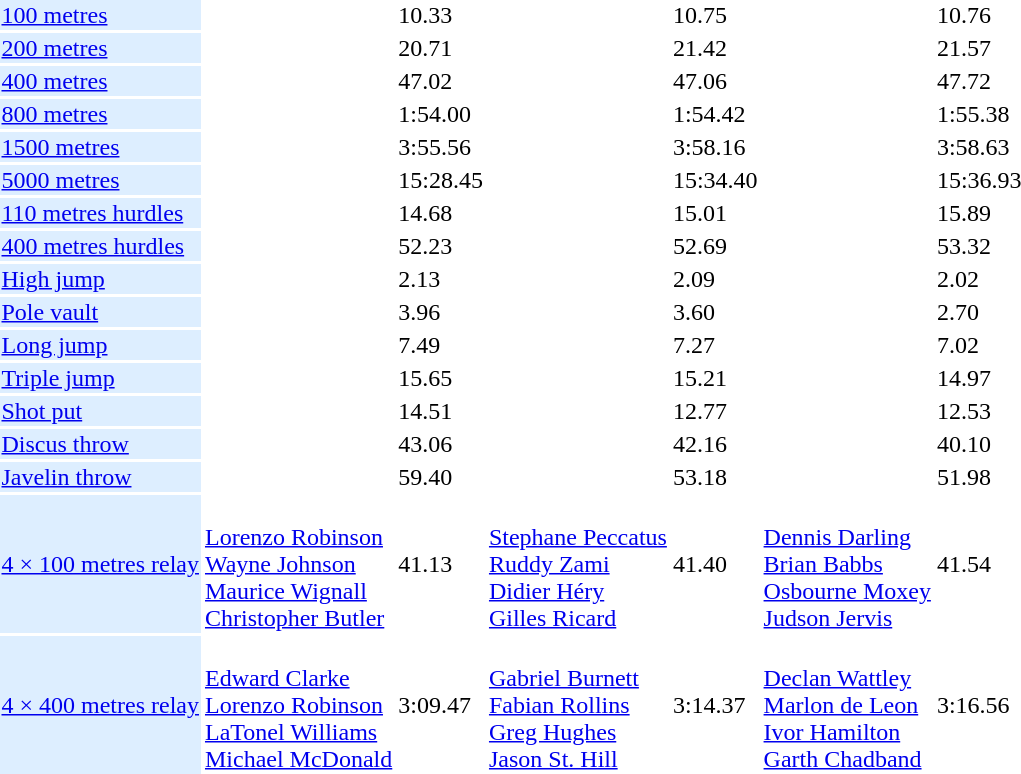<table>
<tr>
<td bgcolor = DDEEFF><a href='#'>100 metres</a></td>
<td></td>
<td>10.33</td>
<td></td>
<td>10.75</td>
<td></td>
<td>10.76</td>
</tr>
<tr>
<td bgcolor = DDEEFF><a href='#'>200 metres</a></td>
<td></td>
<td>20.71</td>
<td></td>
<td>21.42</td>
<td></td>
<td>21.57</td>
</tr>
<tr>
<td bgcolor = DDEEFF><a href='#'>400 metres</a></td>
<td></td>
<td>47.02</td>
<td></td>
<td>47.06</td>
<td></td>
<td>47.72</td>
</tr>
<tr>
<td bgcolor = DDEEFF><a href='#'>800 metres</a></td>
<td></td>
<td>1:54.00</td>
<td></td>
<td>1:54.42</td>
<td></td>
<td>1:55.38</td>
</tr>
<tr>
<td bgcolor = DDEEFF><a href='#'>1500 metres</a></td>
<td></td>
<td>3:55.56</td>
<td></td>
<td>3:58.16</td>
<td></td>
<td>3:58.63</td>
</tr>
<tr>
<td bgcolor = DDEEFF><a href='#'>5000 metres</a></td>
<td></td>
<td>15:28.45</td>
<td></td>
<td>15:34.40</td>
<td></td>
<td>15:36.93</td>
</tr>
<tr>
<td bgcolor = DDEEFF><a href='#'>110 metres hurdles</a></td>
<td></td>
<td>14.68</td>
<td></td>
<td>15.01</td>
<td></td>
<td>15.89</td>
</tr>
<tr>
<td bgcolor = DDEEFF><a href='#'>400 metres hurdles</a></td>
<td></td>
<td>52.23</td>
<td></td>
<td>52.69</td>
<td></td>
<td>53.32</td>
</tr>
<tr>
<td bgcolor = DDEEFF><a href='#'>High jump</a></td>
<td></td>
<td>2.13</td>
<td></td>
<td>2.09</td>
<td></td>
<td>2.02</td>
</tr>
<tr>
<td bgcolor = DDEEFF><a href='#'>Pole vault</a></td>
<td></td>
<td>3.96</td>
<td></td>
<td>3.60</td>
<td></td>
<td>2.70</td>
</tr>
<tr>
<td bgcolor = DDEEFF><a href='#'>Long jump</a></td>
<td></td>
<td>7.49</td>
<td></td>
<td>7.27</td>
<td></td>
<td>7.02</td>
</tr>
<tr>
<td bgcolor = DDEEFF><a href='#'>Triple jump</a></td>
<td></td>
<td>15.65</td>
<td></td>
<td>15.21</td>
<td></td>
<td>14.97</td>
</tr>
<tr>
<td bgcolor = DDEEFF><a href='#'>Shot put</a></td>
<td></td>
<td>14.51</td>
<td></td>
<td>12.77</td>
<td></td>
<td>12.53</td>
</tr>
<tr>
<td bgcolor = DDEEFF><a href='#'>Discus throw</a></td>
<td></td>
<td>43.06</td>
<td></td>
<td>42.16</td>
<td></td>
<td>40.10</td>
</tr>
<tr>
<td bgcolor = DDEEFF><a href='#'>Javelin throw</a></td>
<td></td>
<td>59.40</td>
<td></td>
<td>53.18</td>
<td></td>
<td>51.98</td>
</tr>
<tr>
<td bgcolor = DDEEFF><a href='#'>4 × 100 metres relay</a></td>
<td> <br> <a href='#'>Lorenzo Robinson</a> <br> <a href='#'>Wayne Johnson</a> <br> <a href='#'>Maurice Wignall</a> <br> <a href='#'>Christopher Butler</a></td>
<td>41.13</td>
<td> <br> <a href='#'>Stephane Peccatus</a> <br> <a href='#'>Ruddy Zami</a> <br> <a href='#'>Didier Héry</a> <br> <a href='#'>Gilles Ricard</a></td>
<td>41.40</td>
<td> <br> <a href='#'>Dennis Darling</a> <br> <a href='#'>Brian Babbs</a> <br> <a href='#'>Osbourne Moxey</a> <br> <a href='#'>Judson Jervis</a></td>
<td>41.54</td>
</tr>
<tr>
<td bgcolor = DDEEFF><a href='#'>4 × 400 metres relay</a></td>
<td> <br> <a href='#'>Edward Clarke</a> <br> <a href='#'>Lorenzo Robinson</a> <br> <a href='#'>LaTonel Williams</a> <br> <a href='#'>Michael McDonald</a></td>
<td>3:09.47</td>
<td> <br> <a href='#'>Gabriel Burnett</a> <br> <a href='#'>Fabian Rollins</a> <br> <a href='#'>Greg Hughes</a> <br> <a href='#'>Jason St. Hill</a></td>
<td>3:14.37</td>
<td> <br> <a href='#'>Declan Wattley</a> <br> <a href='#'>Marlon de Leon</a> <br> <a href='#'>Ivor Hamilton</a> <br> <a href='#'>Garth Chadband</a></td>
<td>3:16.56</td>
</tr>
</table>
